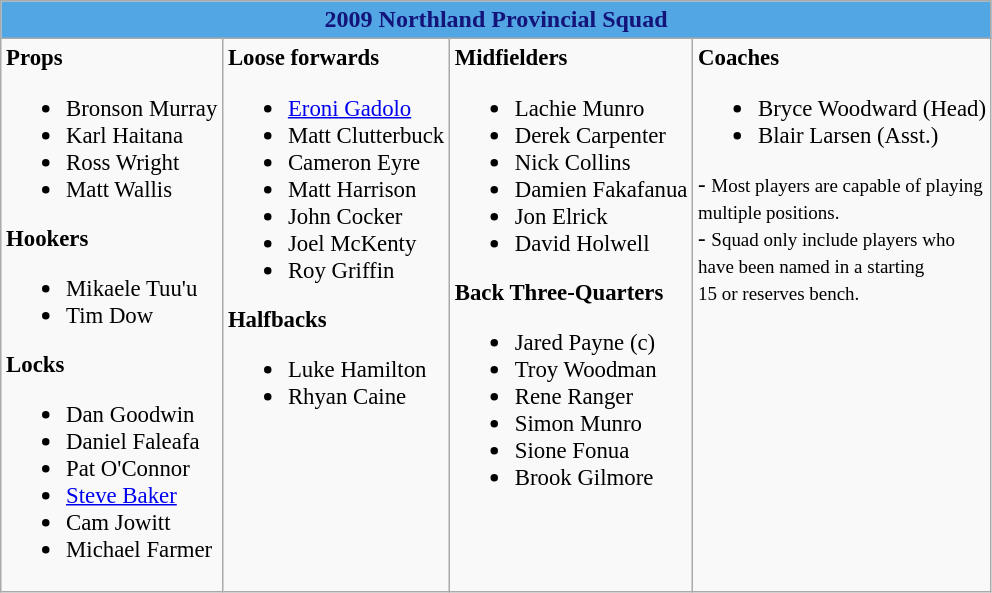<table class="wikitable collapsible nowraplinks" style="text-align: left;">
<tr>
<th colspan="4" style="background-color: #51A6E3;color:#131379;text-align:center;">2009 Northland Provincial Squad</th>
</tr>
<tr>
<td style="font-size: 95%;" valign="top"><strong>Props</strong><br><ul><li>Bronson Murray</li><li>Karl Haitana</li><li>Ross Wright</li><li>Matt Wallis</li></ul><strong>Hookers</strong><ul><li>Mikaele Tuu'u</li><li>Tim Dow</li></ul><strong>Locks</strong><ul><li>Dan Goodwin</li><li>Daniel Faleafa</li><li>Pat O'Connor</li><li><a href='#'>Steve Baker</a></li><li>Cam Jowitt</li><li>Michael Farmer</li></ul></td>
<td style="font-size: 95%;" valign="top"><strong>Loose forwards</strong><br><ul><li><a href='#'>Eroni Gadolo</a></li><li>Matt Clutterbuck</li><li>Cameron Eyre</li><li>Matt Harrison</li><li>John Cocker</li><li>Joel McKenty</li><li>Roy Griffin</li></ul><strong>Halfbacks</strong><ul><li>Luke Hamilton</li><li>Rhyan Caine</li></ul></td>
<td style="font-size: 95%;" valign="top"><strong>Midfielders</strong><br><ul><li>Lachie Munro</li><li>Derek Carpenter</li><li>Nick Collins</li><li>Damien Fakafanua</li><li>Jon Elrick</li><li>David Holwell</li></ul><strong>Back Three-Quarters</strong><ul><li>Jared Payne (c)</li><li>Troy Woodman</li><li>Rene Ranger</li><li>Simon Munro</li><li>Sione Fonua</li><li>Brook Gilmore</li></ul></td>
<td style="font-size: 95%;" valign="top"><strong>Coaches</strong><br><ul><li>Bryce Woodward (Head)</li><li>Blair Larsen (Asst.)</li></ul>- <small>Most players are capable of playing<br> multiple positions.</small><br>- <small>Squad only include players who<br> have been named in a starting <br>15 or reserves bench.</small></td>
</tr>
</table>
